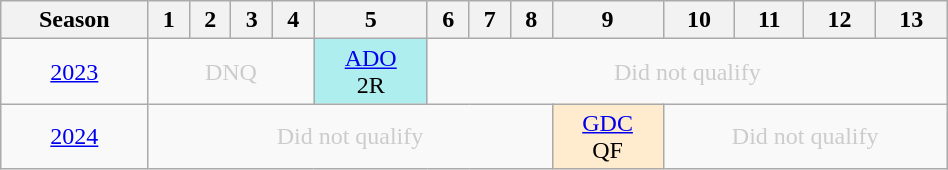<table class="wikitable" style="width:50%; margin:0">
<tr>
<th>Season</th>
<th>1</th>
<th>2</th>
<th>3</th>
<th>4</th>
<th>5</th>
<th>6</th>
<th>7</th>
<th>8</th>
<th>9</th>
<th>10</th>
<th>11</th>
<th>12</th>
<th>13</th>
</tr>
<tr>
<td style="text-align:center;"background:#efefef;"><a href='#'>2023</a></td>
<td colspan="4" style="text-align:center; color:#ccc;">DNQ</td>
<td style="text-align:center; background:#afeeee;"><a href='#'>ADO</a><br>2R</td>
<td colspan="8" style="text-align:center; color:#ccc;">Did not qualify</td>
</tr>
<tr>
<td style="text-align:center;"background:#efefef;"><a href='#'>2024</a></td>
<td colspan="8" style="text-align:center; color:#ccc;">Did not qualify</td>
<td style="text-align:center; background:#ffebcd;"><a href='#'>GDC</a><br>QF</td>
<td colspan="4" style="text-align:center; color:#ccc;">Did not qualify</td>
</tr>
</table>
